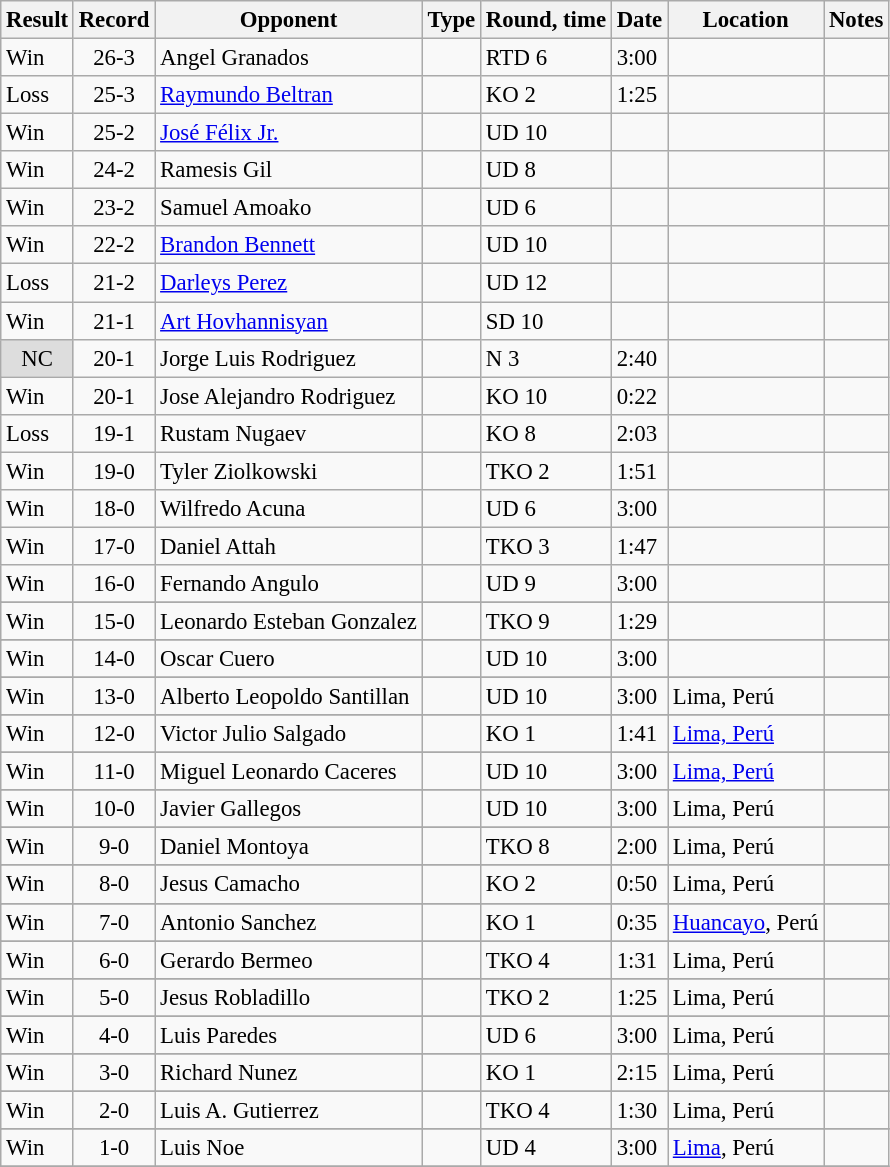<table class="wikitable" style="text-align:center; font-size:95%">
<tr>
<th>Result</th>
<th>Record</th>
<th>Opponent</th>
<th>Type</th>
<th>Round, time</th>
<th>Date</th>
<th>Location</th>
<th>Notes</th>
</tr>
<tr align=left>
<td>Win</td>
<td align='center'>26-3</td>
<td> Angel Granados</td>
<td></td>
<td align='left'>RTD 6</td>
<td align='left'>3:00</td>
<td> </td>
<td align=left></td>
</tr>
<tr align=left>
<td>Loss</td>
<td align='center'>25-3</td>
<td> <a href='#'>Raymundo Beltran</a></td>
<td></td>
<td align='left'>KO 2</td>
<td align='left'>1:25</td>
<td> </td>
<td align=left></td>
</tr>
<tr align=left>
<td>Win</td>
<td align='center'>25-2</td>
<td> <a href='#'>José Félix Jr.</a></td>
<td></td>
<td align='left'>UD 10</td>
<td align='left'></td>
<td> </td>
<td align=left></td>
</tr>
<tr align=left>
<td>Win</td>
<td align='center'>24-2</td>
<td> Ramesis Gil</td>
<td></td>
<td align='left'>UD 8</td>
<td align='left'></td>
<td> </td>
<td align=left></td>
</tr>
<tr align=left>
<td>Win</td>
<td align='center'>23-2</td>
<td> Samuel Amoako</td>
<td></td>
<td align='left'>UD 6</td>
<td align='left'></td>
<td> </td>
<td align=left></td>
</tr>
<tr align=left>
<td>Win</td>
<td align='center'>22-2</td>
<td> <a href='#'>Brandon Bennett</a></td>
<td></td>
<td align='left'>UD 10</td>
<td align='left'></td>
<td> </td>
<td align=left></td>
</tr>
<tr align=left>
<td>Loss</td>
<td align='center'>21-2</td>
<td> <a href='#'>Darleys Perez</a></td>
<td></td>
<td align='left'>UD 12</td>
<td align='left'></td>
<td> </td>
<td align=left></td>
</tr>
<tr align=left>
<td>Win</td>
<td align='center'>21-1</td>
<td>  <a href='#'>Art Hovhannisyan</a></td>
<td></td>
<td align='left'>SD 10</td>
<td align='left'></td>
<td> </td>
<td align=left></td>
</tr>
<tr align=left>
<td align='center' style="background:#ddd;">NC</td>
<td align='center'>20-1</td>
<td>  Jorge Luis Rodriguez</td>
<td></td>
<td align='left'>N 3</td>
<td align='left'>2:40</td>
<td> </td>
<td></td>
</tr>
<tr align=left>
<td>Win</td>
<td align='center'>20-1</td>
<td>  Jose Alejandro Rodriguez</td>
<td></td>
<td align='left'>KO 10</td>
<td align='left'>0:22</td>
<td> </td>
<td></td>
</tr>
<tr align=left>
<td>Loss</td>
<td align='center'>19-1</td>
<td> Rustam Nugaev</td>
<td></td>
<td align='left'>KO 8</td>
<td align='left'>2:03</td>
<td> </td>
<td align=left></td>
</tr>
<tr align=left>
<td>Win</td>
<td align='center'>19-0</td>
<td> Tyler Ziolkowski</td>
<td></td>
<td align='left'>TKO 2</td>
<td align='left'>1:51</td>
<td> </td>
<td></td>
</tr>
<tr align=left>
<td>Win</td>
<td align='center'>18-0</td>
<td> Wilfredo Acuna</td>
<td></td>
<td align='left'>UD 6</td>
<td align='left'>3:00</td>
<td> </td>
<td></td>
</tr>
<tr align=left>
<td>Win</td>
<td align='center'>17-0</td>
<td> Daniel Attah</td>
<td></td>
<td align='left'>TKO 3</td>
<td align='left'>1:47</td>
<td> </td>
<td></td>
</tr>
<tr align=left>
<td>Win</td>
<td align='center'>16-0</td>
<td> Fernando Angulo</td>
<td></td>
<td align='left'>UD 9</td>
<td align='left'>3:00</td>
<td> </td>
<td align=left></td>
</tr>
<tr>
</tr>
<tr align=left>
<td>Win</td>
<td align='center'>15-0</td>
<td> Leonardo Esteban Gonzalez</td>
<td></td>
<td align='left'>TKO 9</td>
<td align='left'>1:29</td>
<td> </td>
<td></td>
</tr>
<tr>
</tr>
<tr align=left>
<td>Win</td>
<td align='center'>14-0</td>
<td> Oscar Cuero</td>
<td></td>
<td align='left'>UD 10</td>
<td align='left'>3:00</td>
<td> </td>
<td></td>
</tr>
<tr>
</tr>
<tr align=left>
<td>Win</td>
<td align='center'>13-0</td>
<td> Alberto Leopoldo Santillan</td>
<td></td>
<td align='left'>UD 10</td>
<td align='left'>3:00</td>
<td> Lima, Perú</td>
<td></td>
</tr>
<tr>
</tr>
<tr align=left>
<td>Win</td>
<td align='center'>12-0</td>
<td> Victor Julio Salgado</td>
<td></td>
<td align='left'>KO 1</td>
<td align='left'>1:41</td>
<td> <a href='#'>Lima, Perú</a></td>
<td align=left></td>
</tr>
<tr>
</tr>
<tr align=left>
<td>Win</td>
<td align='center'>11-0</td>
<td> Miguel Leonardo Caceres</td>
<td></td>
<td align='left'>UD 10</td>
<td align='left'>3:00</td>
<td> <a href='#'>Lima, Perú</a></td>
<td align=left></td>
</tr>
<tr>
</tr>
<tr align=left>
<td>Win</td>
<td align='center'>10-0</td>
<td> Javier Gallegos</td>
<td></td>
<td align='left'>UD 10</td>
<td align='left'>3:00</td>
<td> Lima, Perú</td>
<td></td>
</tr>
<tr>
</tr>
<tr align=left>
<td>Win</td>
<td align='center'>9-0</td>
<td> Daniel Montoya</td>
<td></td>
<td align='left'>TKO 8</td>
<td align='left'>2:00</td>
<td> Lima, Perú</td>
<td></td>
</tr>
<tr>
</tr>
<tr align=left>
<td>Win</td>
<td align='center'>8-0</td>
<td> Jesus Camacho</td>
<td></td>
<td align='left'>KO 2</td>
<td align='left'>0:50</td>
<td> Lima, Perú</td>
<td></td>
</tr>
<tr>
</tr>
<tr align=left>
<td>Win</td>
<td align='center'>7-0</td>
<td> Antonio Sanchez</td>
<td></td>
<td align='left'>KO 1</td>
<td align='left'>0:35</td>
<td> <a href='#'>Huancayo</a>, Perú</td>
<td></td>
</tr>
<tr>
</tr>
<tr align=left>
<td>Win</td>
<td align='center'>6-0</td>
<td> Gerardo Bermeo</td>
<td></td>
<td align='left'>TKO 4</td>
<td align='left'>1:31</td>
<td> Lima, Perú</td>
<td></td>
</tr>
<tr>
</tr>
<tr align=left>
<td>Win</td>
<td align='center'>5-0</td>
<td> Jesus Robladillo</td>
<td></td>
<td align='left'>TKO 2</td>
<td align='left'>1:25</td>
<td> Lima, Perú</td>
<td></td>
</tr>
<tr>
</tr>
<tr align=left>
<td>Win</td>
<td align='center'>4-0</td>
<td> Luis Paredes</td>
<td></td>
<td align='left'>UD 6</td>
<td align='left'>3:00</td>
<td> Lima, Perú</td>
<td></td>
</tr>
<tr>
</tr>
<tr align=left>
<td>Win</td>
<td align='center'>3-0</td>
<td> Richard Nunez</td>
<td></td>
<td align='left'>KO 1</td>
<td align='left'>2:15</td>
<td> Lima, Perú</td>
<td></td>
</tr>
<tr>
</tr>
<tr align=left>
<td>Win</td>
<td align='center'>2-0</td>
<td> Luis A. Gutierrez</td>
<td></td>
<td align='left'>TKO 4</td>
<td align='left'>1:30</td>
<td> Lima, Perú</td>
<td></td>
</tr>
<tr>
</tr>
<tr align=left>
<td>Win</td>
<td align='center'>1-0</td>
<td> Luis Noe</td>
<td></td>
<td align='left'>UD 4</td>
<td align='left'>3:00</td>
<td> <a href='#'>Lima</a>, Perú</td>
<td align=left></td>
</tr>
<tr>
</tr>
</table>
